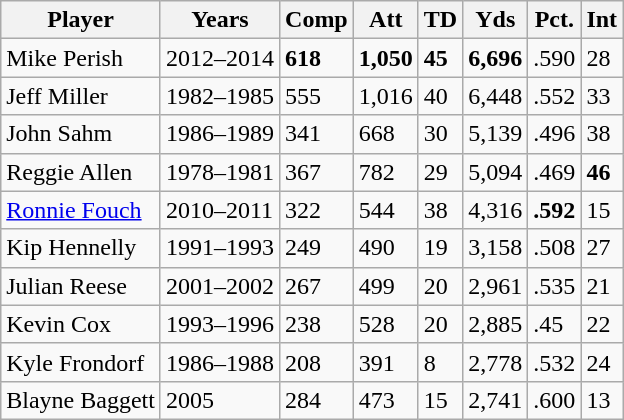<table class="wikitable">
<tr>
<th>Player</th>
<th>Years</th>
<th>Comp</th>
<th>Att</th>
<th>TD</th>
<th>Yds</th>
<th>Pct.</th>
<th>Int</th>
</tr>
<tr>
<td>Mike Perish</td>
<td>2012–2014</td>
<td><strong>618 </strong></td>
<td><strong>1,050</strong></td>
<td><strong>45</strong></td>
<td><strong>6,696 </strong></td>
<td>.590</td>
<td>28</td>
</tr>
<tr>
<td>Jeff Miller</td>
<td>1982–1985</td>
<td>555</td>
<td>1,016</td>
<td>40</td>
<td>6,448</td>
<td>.552</td>
<td>33</td>
</tr>
<tr>
<td>John Sahm</td>
<td>1986–1989</td>
<td>341</td>
<td>668</td>
<td>30</td>
<td>5,139</td>
<td>.496</td>
<td>38</td>
</tr>
<tr>
<td>Reggie Allen</td>
<td>1978–1981</td>
<td>367</td>
<td>782</td>
<td>29</td>
<td>5,094</td>
<td>.469</td>
<td><strong>46</strong></td>
</tr>
<tr>
<td><a href='#'>Ronnie Fouch</a></td>
<td>2010–2011</td>
<td>322</td>
<td>544</td>
<td>38</td>
<td>4,316</td>
<td><strong>.592</strong></td>
<td>15</td>
</tr>
<tr>
<td>Kip Hennelly</td>
<td>1991–1993</td>
<td>249</td>
<td>490</td>
<td>19</td>
<td>3,158</td>
<td>.508</td>
<td>27</td>
</tr>
<tr>
<td>Julian Reese</td>
<td>2001–2002</td>
<td>267</td>
<td>499</td>
<td>20</td>
<td>2,961</td>
<td>.535</td>
<td>21</td>
</tr>
<tr>
<td>Kevin Cox</td>
<td>1993–1996</td>
<td>238</td>
<td>528</td>
<td>20</td>
<td>2,885</td>
<td>.45</td>
<td>22</td>
</tr>
<tr>
<td>Kyle Frondorf</td>
<td>1986–1988</td>
<td>208</td>
<td>391</td>
<td>8</td>
<td>2,778</td>
<td>.532</td>
<td>24</td>
</tr>
<tr>
<td>Blayne Baggett</td>
<td>2005</td>
<td>284</td>
<td>473</td>
<td>15</td>
<td>2,741</td>
<td>.600</td>
<td>13</td>
</tr>
</table>
